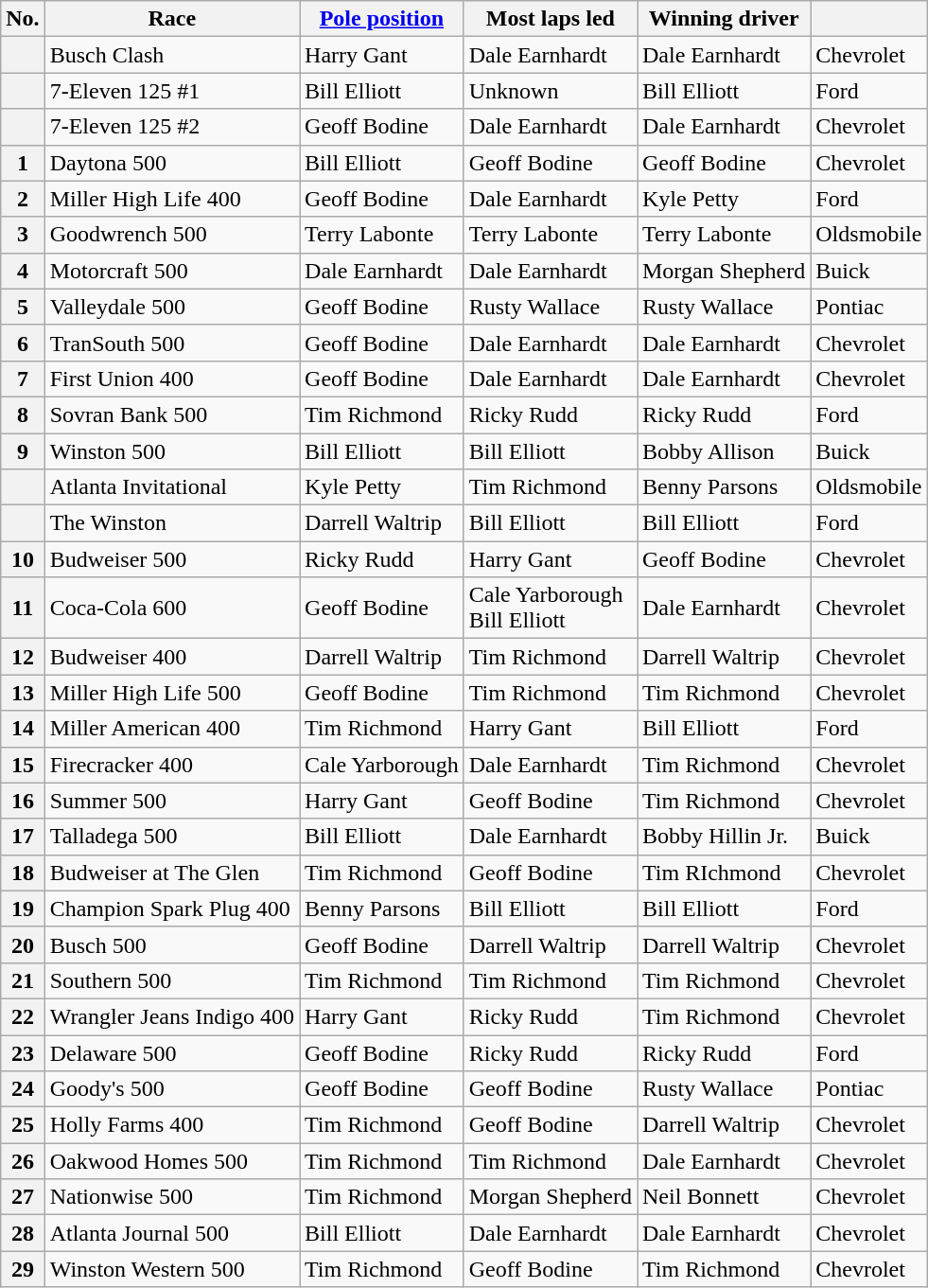<table class="wikitable">
<tr>
<th>No.</th>
<th>Race</th>
<th><a href='#'>Pole position</a></th>
<th>Most laps led</th>
<th>Winning driver</th>
<th></th>
</tr>
<tr>
<th></th>
<td>Busch Clash</td>
<td>Harry Gant</td>
<td>Dale Earnhardt</td>
<td>Dale Earnhardt</td>
<td>Chevrolet</td>
</tr>
<tr>
<th></th>
<td>7-Eleven 125 #1</td>
<td>Bill Elliott</td>
<td>Unknown</td>
<td>Bill Elliott</td>
<td>Ford</td>
</tr>
<tr>
<th></th>
<td>7-Eleven 125 #2</td>
<td>Geoff Bodine</td>
<td>Dale Earnhardt</td>
<td>Dale Earnhardt</td>
<td>Chevrolet</td>
</tr>
<tr>
<th>1</th>
<td>Daytona 500</td>
<td>Bill Elliott</td>
<td>Geoff Bodine</td>
<td>Geoff Bodine</td>
<td>Chevrolet</td>
</tr>
<tr>
<th>2</th>
<td>Miller High Life 400</td>
<td>Geoff Bodine</td>
<td>Dale Earnhardt</td>
<td>Kyle Petty</td>
<td>Ford</td>
</tr>
<tr>
<th>3</th>
<td>Goodwrench 500</td>
<td>Terry Labonte</td>
<td>Terry Labonte</td>
<td>Terry Labonte</td>
<td>Oldsmobile</td>
</tr>
<tr>
<th>4</th>
<td>Motorcraft 500</td>
<td>Dale Earnhardt</td>
<td>Dale Earnhardt</td>
<td>Morgan Shepherd</td>
<td>Buick</td>
</tr>
<tr>
<th>5</th>
<td>Valleydale 500</td>
<td>Geoff Bodine</td>
<td>Rusty Wallace</td>
<td>Rusty Wallace</td>
<td>Pontiac</td>
</tr>
<tr>
<th>6</th>
<td>TranSouth 500</td>
<td>Geoff Bodine</td>
<td>Dale Earnhardt</td>
<td>Dale Earnhardt</td>
<td>Chevrolet</td>
</tr>
<tr>
<th>7</th>
<td>First Union 400</td>
<td>Geoff Bodine</td>
<td>Dale Earnhardt</td>
<td>Dale Earnhardt</td>
<td>Chevrolet</td>
</tr>
<tr>
<th>8</th>
<td>Sovran Bank 500</td>
<td>Tim Richmond</td>
<td>Ricky Rudd</td>
<td>Ricky Rudd</td>
<td>Ford</td>
</tr>
<tr>
<th>9</th>
<td>Winston 500</td>
<td>Bill Elliott</td>
<td>Bill Elliott</td>
<td>Bobby Allison</td>
<td>Buick</td>
</tr>
<tr>
<th></th>
<td>Atlanta Invitational</td>
<td>Kyle Petty</td>
<td>Tim Richmond</td>
<td>Benny Parsons</td>
<td>Oldsmobile</td>
</tr>
<tr>
<th></th>
<td>The Winston</td>
<td>Darrell Waltrip</td>
<td>Bill Elliott</td>
<td>Bill Elliott</td>
<td>Ford</td>
</tr>
<tr>
<th>10</th>
<td>Budweiser 500</td>
<td>Ricky Rudd</td>
<td>Harry Gant</td>
<td>Geoff Bodine</td>
<td>Chevrolet</td>
</tr>
<tr>
<th>11</th>
<td>Coca-Cola 600</td>
<td>Geoff Bodine</td>
<td>Cale Yarborough <br> Bill Elliott</td>
<td>Dale Earnhardt</td>
<td>Chevrolet</td>
</tr>
<tr>
<th>12</th>
<td>Budweiser 400</td>
<td>Darrell Waltrip</td>
<td>Tim Richmond</td>
<td>Darrell Waltrip</td>
<td>Chevrolet</td>
</tr>
<tr>
<th>13</th>
<td>Miller High Life 500</td>
<td>Geoff Bodine</td>
<td>Tim Richmond</td>
<td>Tim Richmond</td>
<td>Chevrolet</td>
</tr>
<tr>
<th>14</th>
<td>Miller American 400</td>
<td>Tim Richmond</td>
<td>Harry Gant</td>
<td>Bill Elliott</td>
<td>Ford</td>
</tr>
<tr>
<th>15</th>
<td>Firecracker 400</td>
<td>Cale Yarborough</td>
<td>Dale Earnhardt</td>
<td>Tim Richmond</td>
<td>Chevrolet</td>
</tr>
<tr>
<th>16</th>
<td>Summer 500</td>
<td>Harry Gant</td>
<td>Geoff Bodine</td>
<td>Tim Richmond</td>
<td>Chevrolet</td>
</tr>
<tr>
<th>17</th>
<td>Talladega 500</td>
<td>Bill Elliott</td>
<td>Dale Earnhardt</td>
<td>Bobby Hillin Jr.</td>
<td>Buick</td>
</tr>
<tr>
<th>18</th>
<td>Budweiser at The Glen</td>
<td>Tim Richmond</td>
<td>Geoff Bodine</td>
<td>Tim RIchmond</td>
<td>Chevrolet</td>
</tr>
<tr>
<th>19</th>
<td>Champion Spark Plug 400</td>
<td>Benny Parsons</td>
<td>Bill Elliott</td>
<td>Bill Elliott</td>
<td>Ford</td>
</tr>
<tr>
<th>20</th>
<td>Busch 500</td>
<td>Geoff Bodine</td>
<td>Darrell Waltrip</td>
<td>Darrell Waltrip</td>
<td>Chevrolet</td>
</tr>
<tr>
<th>21</th>
<td>Southern 500</td>
<td>Tim Richmond</td>
<td>Tim Richmond</td>
<td>Tim Richmond</td>
<td>Chevrolet</td>
</tr>
<tr>
<th>22</th>
<td>Wrangler Jeans Indigo 400</td>
<td>Harry Gant</td>
<td>Ricky Rudd</td>
<td>Tim Richmond</td>
<td>Chevrolet</td>
</tr>
<tr>
<th>23</th>
<td>Delaware 500</td>
<td>Geoff Bodine</td>
<td>Ricky Rudd</td>
<td>Ricky Rudd</td>
<td>Ford</td>
</tr>
<tr>
<th>24</th>
<td>Goody's 500</td>
<td>Geoff Bodine</td>
<td>Geoff Bodine</td>
<td>Rusty Wallace</td>
<td>Pontiac</td>
</tr>
<tr>
<th>25</th>
<td>Holly Farms 400</td>
<td>Tim Richmond</td>
<td>Geoff Bodine</td>
<td>Darrell Waltrip</td>
<td>Chevrolet</td>
</tr>
<tr>
<th>26</th>
<td>Oakwood Homes 500</td>
<td>Tim Richmond</td>
<td>Tim Richmond</td>
<td>Dale Earnhardt</td>
<td>Chevrolet</td>
</tr>
<tr>
<th>27</th>
<td>Nationwise 500</td>
<td>Tim Richmond</td>
<td>Morgan Shepherd</td>
<td>Neil Bonnett</td>
<td>Chevrolet</td>
</tr>
<tr>
<th>28</th>
<td>Atlanta Journal 500</td>
<td>Bill Elliott</td>
<td>Dale Earnhardt</td>
<td>Dale Earnhardt</td>
<td>Chevrolet</td>
</tr>
<tr>
<th>29</th>
<td>Winston Western 500</td>
<td>Tim Richmond</td>
<td>Geoff Bodine</td>
<td>Tim Richmond</td>
<td>Chevrolet</td>
</tr>
</table>
